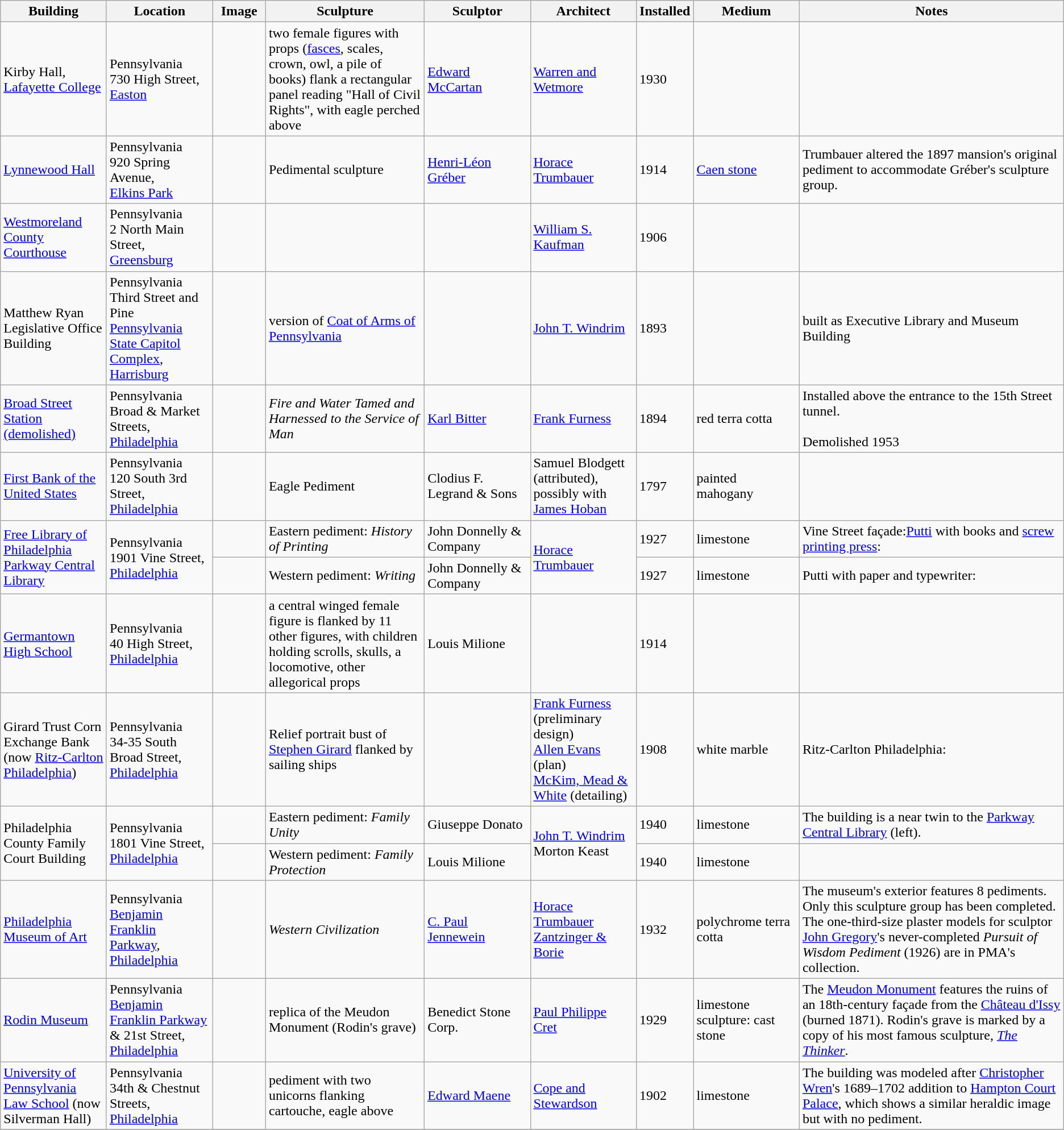<table class="wikitable sortable">
<tr>
<th width="10%">Building</th>
<th width="10%">Location</th>
<th width="5%">Image</th>
<th width="15%">Sculpture</th>
<th width="10%">Sculptor</th>
<th width="10%">Architect</th>
<th width="5%">Installed</th>
<th width="10%">Medium</th>
<th width="25%">Notes</th>
</tr>
<tr>
<td>Kirby Hall, <a href='#'>Lafayette College</a></td>
<td>Pennsylvania<br>730 High Street,<br><a href='#'>Easton</a></td>
<td></td>
<td>two female figures with props (<a href='#'>fasces</a>, scales, crown, owl, a pile of books) flank a rectangular panel reading "Hall of Civil Rights", with eagle perched above</td>
<td><a href='#'>Edward McCartan</a></td>
<td><a href='#'>Warren and Wetmore</a></td>
<td>1930</td>
<td></td>
<td></td>
</tr>
<tr>
<td><a href='#'>Lynnewood Hall</a></td>
<td>Pennsylvania<br>920 Spring Avenue,<br><a href='#'>Elkins Park</a></td>
<td></td>
<td>Pedimental sculpture</td>
<td><a href='#'>Henri-Léon Gréber</a></td>
<td><a href='#'>Horace Trumbauer</a></td>
<td>1914</td>
<td><a href='#'>Caen stone</a></td>
<td>Trumbauer altered the 1897 mansion's original pediment to accommodate Gréber's sculpture group.</td>
</tr>
<tr>
<td><a href='#'>Westmoreland County Courthouse</a></td>
<td>Pennsylvania<br>2 North Main Street,<br><a href='#'>Greensburg</a></td>
<td></td>
<td></td>
<td></td>
<td><a href='#'>William S. Kaufman</a></td>
<td>1906</td>
<td></td>
<td></td>
</tr>
<tr>
<td>Matthew Ryan Legislative Office Building</td>
<td>Pennsylvania<br>Third Street and Pine<br><a href='#'>Pennsylvania State Capitol Complex</a>,<br><a href='#'>Harrisburg</a></td>
<td></td>
<td>version of <a href='#'>Coat of Arms of Pennsylvania</a></td>
<td></td>
<td><a href='#'>John T. Windrim</a></td>
<td>1893</td>
<td></td>
<td>built as Executive Library and Museum Building</td>
</tr>
<tr>
<td><a href='#'>Broad Street Station (demolished)</a></td>
<td>Pennsylvania<br>Broad & Market Streets,<br><a href='#'>Philadelphia</a></td>
<td></td>
<td><em>Fire and Water Tamed and Harnessed to the Service of Man</em></td>
<td><a href='#'>Karl Bitter</a></td>
<td><a href='#'>Frank Furness</a></td>
<td>1894</td>
<td>red terra cotta</td>
<td>Installed above the entrance to the 15th Street tunnel.<br><br>Demolished 1953</td>
</tr>
<tr>
<td><a href='#'>First Bank of the United States</a></td>
<td>Pennsylvania<br>120 South 3rd Street,<br><a href='#'>Philadelphia</a></td>
<td></td>
<td>Eagle Pediment</td>
<td>Clodius F. Legrand & Sons</td>
<td>Samuel Blodgett (attributed),<br>possibly with <a href='#'>James Hoban</a></td>
<td>1797</td>
<td>painted mahogany</td>
<td></td>
</tr>
<tr>
<td rowspan="2"><a href='#'>Free Library of Philadelphia</a><br><a href='#'>Parkway Central Library</a></td>
<td rowspan="2">Pennsylvania<br>1901 Vine Street,<br><a href='#'>Philadelphia</a></td>
<td></td>
<td>Eastern pediment: <em>History of Printing</em></td>
<td>John Donnelly & Company</td>
<td rowspan="2"><a href='#'>Horace Trumbauer</a></td>
<td>1927</td>
<td>limestone</td>
<td>Vine Street façade:<a href='#'>Putti</a> with books and <a href='#'>screw</a> <a href='#'>printing press</a>:</td>
</tr>
<tr>
<td></td>
<td>Western pediment: <em>Writing</em></td>
<td>John Donnelly & Company</td>
<td>1927</td>
<td>limestone</td>
<td>Putti with paper and typewriter:</td>
</tr>
<tr>
<td><a href='#'>Germantown High School</a></td>
<td>Pennsylvania<br>40 High Street,<br><a href='#'>Philadelphia</a></td>
<td></td>
<td>a central winged female figure is flanked by 11 other figures, with children holding scrolls, skulls, a locomotive, other allegorical props</td>
<td>Louis Milione</td>
<td></td>
<td>1914</td>
<td></td>
<td></td>
</tr>
<tr>
<td>Girard Trust Corn Exchange Bank<br>(now <a href='#'>Ritz-Carlton Philadelphia</a>)</td>
<td>Pennsylvania<br>34-35 South Broad Street,<br><a href='#'>Philadelphia</a></td>
<td></td>
<td>Relief portrait bust of <a href='#'>Stephen Girard</a> flanked by sailing ships</td>
<td></td>
<td><a href='#'>Frank Furness</a> (preliminary design)<br><a href='#'>Allen Evans</a> (plan)<br><a href='#'>McKim, Mead & White</a> (detailing)</td>
<td>1908</td>
<td>white marble</td>
<td>Ritz-Carlton Philadelphia:</td>
</tr>
<tr>
<td rowspan="2">Philadelphia County Family Court Building</td>
<td rowspan="2">Pennsylvania<br>1801 Vine Street,<br><a href='#'>Philadelphia</a></td>
<td></td>
<td>Eastern pediment: <em>Family Unity</em></td>
<td>Giuseppe Donato</td>
<td rowspan="2"><a href='#'>John T. Windrim</a><br>Morton Keast</td>
<td>1940</td>
<td>limestone</td>
<td>The building is a near twin to the <a href='#'>Parkway Central Library</a> (left).</td>
</tr>
<tr>
<td></td>
<td>Western pediment: <em>Family Protection</em></td>
<td>Louis Milione</td>
<td>1940</td>
<td>limestone</td>
<td></td>
</tr>
<tr>
<td><a href='#'>Philadelphia Museum of Art</a></td>
<td>Pennsylvania<br><a href='#'>Benjamin Franklin Parkway</a>,<br><a href='#'>Philadelphia</a></td>
<td></td>
<td><em>Western Civilization</em></td>
<td><a href='#'>C. Paul Jennewein</a></td>
<td><a href='#'>Horace Trumbauer</a><br><a href='#'>Zantzinger & Borie</a></td>
<td>1932</td>
<td>polychrome terra cotta</td>
<td>The museum's exterior features 8 pediments. Only this sculpture group has been completed.<br>The one-third-size plaster models for sculptor <a href='#'>John Gregory</a>'s never-completed <em>Pursuit of Wisdom Pediment</em> (1926) are in PMA's collection.</td>
</tr>
<tr>
<td><a href='#'>Rodin Museum</a></td>
<td>Pennsylvania<br><a href='#'>Benjamin Franklin Parkway</a> & 21st Street,<br><a href='#'>Philadelphia</a></td>
<td></td>
<td>replica of the Meudon Monument (Rodin's grave)</td>
<td>Benedict Stone Corp.</td>
<td><a href='#'>Paul Philippe Cret</a></td>
<td>1929</td>
<td>limestone<br>sculpture: cast stone</td>
<td>The <a href='#'>Meudon Monument</a> features the ruins of an 18th-century façade from the <a href='#'>Château d'Issy</a> (burned 1871). Rodin's grave is marked by a copy of his most famous sculpture, <em><a href='#'>The Thinker</a></em>.</td>
</tr>
<tr>
<td><a href='#'>University of Pennsylvania Law School</a> (now Silverman Hall)</td>
<td>Pennsylvania<br>34th & Chestnut Streets,<br><a href='#'>Philadelphia</a></td>
<td></td>
<td>pediment with two unicorns flanking cartouche, eagle above</td>
<td><a href='#'>Edward Maene</a></td>
<td><a href='#'>Cope and Stewardson</a></td>
<td>1902</td>
<td>limestone</td>
<td>The building was modeled after <a href='#'>Christopher Wren</a>'s 1689–1702 addition to <a href='#'>Hampton Court Palace</a>, which shows a similar heraldic image but with no pediment.</td>
</tr>
<tr>
</tr>
</table>
